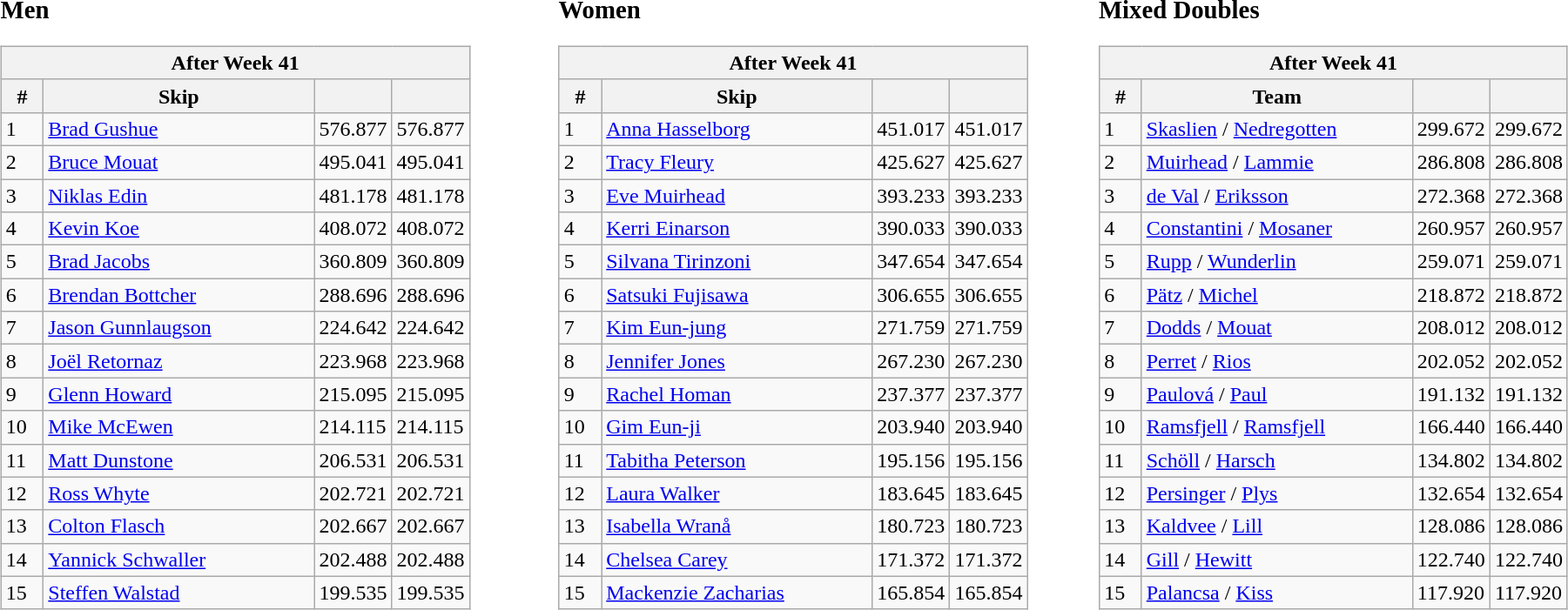<table>
<tr>
<td width=15% valign="top"><br><big><strong>Men</strong></big><table class=wikitable>
<tr>
<th colspan=4>After Week 41</th>
</tr>
<tr>
<th width=25>#</th>
<th width=200>Skip</th>
<th width=50></th>
<th width=50></th>
</tr>
<tr>
<td>1</td>
<td> <a href='#'>Brad Gushue</a></td>
<td>576.877</td>
<td>576.877</td>
</tr>
<tr>
<td>2</td>
<td> <a href='#'>Bruce Mouat</a></td>
<td>495.041</td>
<td>495.041</td>
</tr>
<tr>
<td>3</td>
<td> <a href='#'>Niklas Edin</a></td>
<td>481.178</td>
<td>481.178</td>
</tr>
<tr>
<td>4</td>
<td> <a href='#'>Kevin Koe</a></td>
<td>408.072</td>
<td>408.072</td>
</tr>
<tr>
<td>5</td>
<td> <a href='#'>Brad Jacobs</a></td>
<td>360.809</td>
<td>360.809</td>
</tr>
<tr>
<td>6</td>
<td> <a href='#'>Brendan Bottcher</a></td>
<td>288.696</td>
<td>288.696</td>
</tr>
<tr>
<td>7</td>
<td> <a href='#'>Jason Gunnlaugson</a></td>
<td>224.642</td>
<td>224.642</td>
</tr>
<tr>
<td>8</td>
<td> <a href='#'>Joël Retornaz</a></td>
<td>223.968</td>
<td>223.968</td>
</tr>
<tr>
<td>9</td>
<td> <a href='#'>Glenn Howard</a></td>
<td>215.095</td>
<td>215.095</td>
</tr>
<tr>
<td>10</td>
<td> <a href='#'>Mike McEwen</a></td>
<td>214.115</td>
<td>214.115</td>
</tr>
<tr>
<td>11</td>
<td> <a href='#'>Matt Dunstone</a></td>
<td>206.531</td>
<td>206.531</td>
</tr>
<tr>
<td>12</td>
<td> <a href='#'>Ross Whyte</a></td>
<td>202.721</td>
<td>202.721</td>
</tr>
<tr>
<td>13</td>
<td> <a href='#'>Colton Flasch</a></td>
<td>202.667</td>
<td>202.667</td>
</tr>
<tr>
<td>14</td>
<td> <a href='#'>Yannick Schwaller</a></td>
<td>202.488</td>
<td>202.488</td>
</tr>
<tr>
<td>15</td>
<td> <a href='#'>Steffen Walstad</a></td>
<td>199.535</td>
<td>199.535</td>
</tr>
</table>
</td>
<td width=15% valign="top"><br><big><strong>Women</strong></big><table class=wikitable>
<tr>
<th colspan=4>After Week 41</th>
</tr>
<tr align=center>
<th width=25>#</th>
<th width=200>Skip</th>
<th width=50></th>
<th width=50></th>
</tr>
<tr>
<td>1</td>
<td> <a href='#'>Anna Hasselborg</a></td>
<td>451.017</td>
<td>451.017</td>
</tr>
<tr>
<td>2</td>
<td> <a href='#'>Tracy Fleury</a></td>
<td>425.627</td>
<td>425.627</td>
</tr>
<tr>
<td>3</td>
<td> <a href='#'>Eve Muirhead</a></td>
<td>393.233</td>
<td>393.233</td>
</tr>
<tr>
<td>4</td>
<td> <a href='#'>Kerri Einarson</a></td>
<td>390.033</td>
<td>390.033</td>
</tr>
<tr>
<td>5</td>
<td> <a href='#'>Silvana Tirinzoni</a></td>
<td>347.654</td>
<td>347.654</td>
</tr>
<tr>
<td>6</td>
<td> <a href='#'>Satsuki Fujisawa</a></td>
<td>306.655</td>
<td>306.655</td>
</tr>
<tr>
<td>7</td>
<td> <a href='#'>Kim Eun-jung</a></td>
<td>271.759</td>
<td>271.759</td>
</tr>
<tr>
<td>8</td>
<td> <a href='#'>Jennifer Jones</a></td>
<td>267.230</td>
<td>267.230</td>
</tr>
<tr>
<td>9</td>
<td> <a href='#'>Rachel Homan</a></td>
<td>237.377</td>
<td>237.377</td>
</tr>
<tr>
<td>10</td>
<td> <a href='#'>Gim Eun-ji</a></td>
<td>203.940</td>
<td>203.940</td>
</tr>
<tr>
<td>11</td>
<td> <a href='#'>Tabitha Peterson</a></td>
<td>195.156</td>
<td>195.156</td>
</tr>
<tr>
<td>12</td>
<td> <a href='#'>Laura Walker</a></td>
<td>183.645</td>
<td>183.645</td>
</tr>
<tr>
<td>13</td>
<td> <a href='#'>Isabella Wranå</a></td>
<td>180.723</td>
<td>180.723</td>
</tr>
<tr>
<td>14</td>
<td> <a href='#'>Chelsea Carey</a></td>
<td>171.372</td>
<td>171.372</td>
</tr>
<tr>
<td>15</td>
<td> <a href='#'>Mackenzie Zacharias</a></td>
<td>165.854</td>
<td>165.854</td>
</tr>
</table>
</td>
<td width=15% valign="top"><br><big><strong>Mixed Doubles</strong></big><table class=wikitable>
<tr>
<th colspan=4>After Week 41</th>
</tr>
<tr align=center>
<th width=25>#</th>
<th width=200>Team</th>
<th width=50></th>
<th width=50></th>
</tr>
<tr>
<td>1</td>
<td> <a href='#'>Skaslien</a> / <a href='#'>Nedregotten</a></td>
<td>299.672</td>
<td>299.672</td>
</tr>
<tr>
<td>2</td>
<td> <a href='#'>Muirhead</a> / <a href='#'>Lammie</a></td>
<td>286.808</td>
<td>286.808</td>
</tr>
<tr>
<td>3</td>
<td> <a href='#'>de Val</a> / <a href='#'>Eriksson</a></td>
<td>272.368</td>
<td>272.368</td>
</tr>
<tr>
<td>4</td>
<td> <a href='#'>Constantini</a> / <a href='#'>Mosaner</a></td>
<td>260.957</td>
<td>260.957</td>
</tr>
<tr>
<td>5</td>
<td> <a href='#'>Rupp</a> / <a href='#'>Wunderlin</a></td>
<td>259.071</td>
<td>259.071</td>
</tr>
<tr>
<td>6</td>
<td> <a href='#'>Pätz</a> / <a href='#'>Michel</a></td>
<td>218.872</td>
<td>218.872</td>
</tr>
<tr>
<td>7</td>
<td> <a href='#'>Dodds</a> / <a href='#'>Mouat</a></td>
<td>208.012</td>
<td>208.012</td>
</tr>
<tr>
<td>8</td>
<td> <a href='#'>Perret</a> / <a href='#'>Rios</a></td>
<td>202.052</td>
<td>202.052</td>
</tr>
<tr>
<td>9</td>
<td> <a href='#'>Paulová</a> / <a href='#'>Paul</a></td>
<td>191.132</td>
<td>191.132</td>
</tr>
<tr>
<td>10</td>
<td> <a href='#'>Ramsfjell</a> / <a href='#'>Ramsfjell</a></td>
<td>166.440</td>
<td>166.440</td>
</tr>
<tr>
<td>11</td>
<td> <a href='#'>Schöll</a> / <a href='#'>Harsch</a></td>
<td>134.802</td>
<td>134.802</td>
</tr>
<tr>
<td>12</td>
<td> <a href='#'>Persinger</a> / <a href='#'>Plys</a></td>
<td>132.654</td>
<td>132.654</td>
</tr>
<tr>
<td>13</td>
<td> <a href='#'>Kaldvee</a> / <a href='#'>Lill</a></td>
<td>128.086</td>
<td>128.086</td>
</tr>
<tr>
<td>14</td>
<td> <a href='#'>Gill</a> / <a href='#'>Hewitt</a></td>
<td>122.740</td>
<td>122.740</td>
</tr>
<tr>
<td>15</td>
<td> <a href='#'>Palancsa</a> / <a href='#'>Kiss</a></td>
<td>117.920</td>
<td>117.920</td>
</tr>
</table>
</td>
</tr>
</table>
